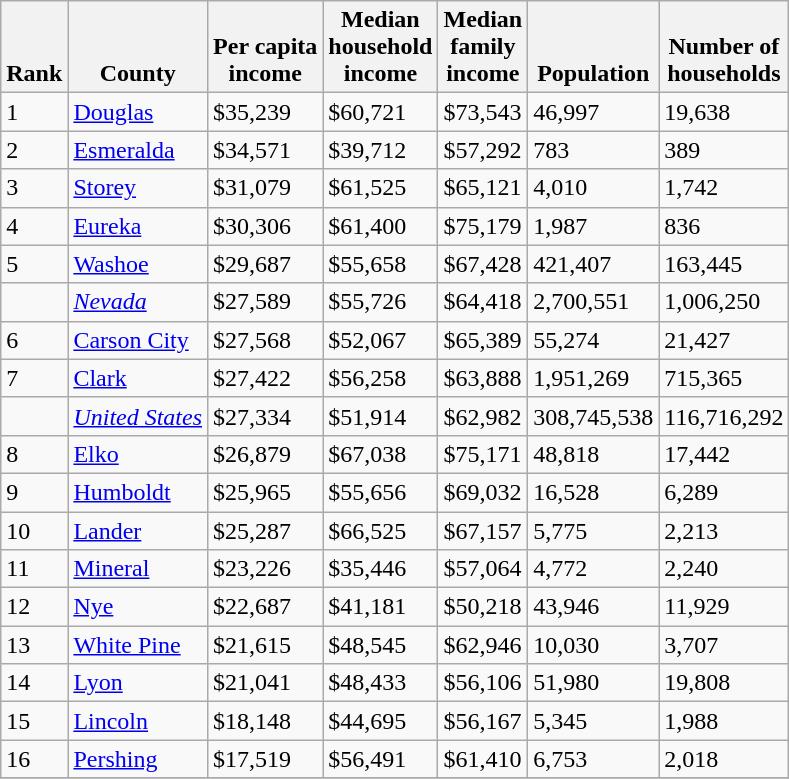<table class="wikitable sortable">
<tr valign=bottom>
<th>Rank</th>
<th>County</th>
<th>Per capita<br>income</th>
<th>Median<br>household<br>income</th>
<th>Median<br>family<br>income</th>
<th>Population</th>
<th>Number of<br>households</th>
</tr>
<tr>
<td>1</td>
<td><a href='#'>Douglas</a></td>
<td>$35,239</td>
<td>$60,721</td>
<td>$73,543</td>
<td>46,997</td>
<td>19,638</td>
</tr>
<tr>
<td>2</td>
<td><a href='#'>Esmeralda</a></td>
<td>$34,571</td>
<td>$39,712</td>
<td>$57,292</td>
<td>783</td>
<td>389</td>
</tr>
<tr>
<td>3</td>
<td><a href='#'>Storey</a></td>
<td>$31,079</td>
<td>$61,525</td>
<td>$65,121</td>
<td>4,010</td>
<td>1,742</td>
</tr>
<tr>
<td>4</td>
<td><a href='#'>Eureka</a></td>
<td>$30,306</td>
<td>$61,400</td>
<td>$75,179</td>
<td>1,987</td>
<td>836</td>
</tr>
<tr>
<td>5</td>
<td><a href='#'>Washoe</a></td>
<td>$29,687</td>
<td>$55,658</td>
<td>$67,428</td>
<td>421,407</td>
<td>163,445</td>
</tr>
<tr>
<td></td>
<td><em><a href='#'>Nevada</a></em></td>
<td>$27,589</td>
<td>$55,726</td>
<td>$64,418</td>
<td>2,700,551</td>
<td>1,006,250</td>
</tr>
<tr>
<td>6</td>
<td><a href='#'>Carson City</a></td>
<td>$27,568</td>
<td>$52,067</td>
<td>$65,389</td>
<td>55,274</td>
<td>21,427</td>
</tr>
<tr>
<td>7</td>
<td><a href='#'>Clark</a></td>
<td>$27,422</td>
<td>$56,258</td>
<td>$63,888</td>
<td>1,951,269</td>
<td>715,365</td>
</tr>
<tr>
<td></td>
<td><em><a href='#'>United States</a></em></td>
<td>$27,334</td>
<td>$51,914</td>
<td>$62,982</td>
<td>308,745,538</td>
<td>116,716,292</td>
</tr>
<tr>
<td>8</td>
<td><a href='#'>Elko</a></td>
<td>$26,879</td>
<td>$67,038</td>
<td>$75,171</td>
<td>48,818</td>
<td>17,442</td>
</tr>
<tr>
<td>9</td>
<td><a href='#'>Humboldt</a></td>
<td>$25,965</td>
<td>$55,656</td>
<td>$69,032</td>
<td>16,528</td>
<td>6,289</td>
</tr>
<tr>
<td>10</td>
<td><a href='#'>Lander</a></td>
<td>$25,287</td>
<td>$66,525</td>
<td>$67,157</td>
<td>5,775</td>
<td>2,213</td>
</tr>
<tr>
<td>11</td>
<td><a href='#'>Mineral</a></td>
<td>$23,226</td>
<td>$35,446</td>
<td>$57,064</td>
<td>4,772</td>
<td>2,240</td>
</tr>
<tr>
<td>12</td>
<td><a href='#'>Nye</a></td>
<td>$22,687</td>
<td>$41,181</td>
<td>$50,218</td>
<td>43,946</td>
<td>11,929</td>
</tr>
<tr>
<td>13</td>
<td><a href='#'>White Pine</a></td>
<td>$21,615</td>
<td>$48,545</td>
<td>$62,946</td>
<td>10,030</td>
<td>3,707</td>
</tr>
<tr>
<td>14</td>
<td><a href='#'>Lyon</a></td>
<td>$21,041</td>
<td>$48,433</td>
<td>$56,106</td>
<td>51,980</td>
<td>19,808</td>
</tr>
<tr>
<td>15</td>
<td><a href='#'>Lincoln</a></td>
<td>$18,148</td>
<td>$44,695</td>
<td>$56,167</td>
<td>5,345</td>
<td>1,988</td>
</tr>
<tr>
<td>16</td>
<td><a href='#'>Pershing</a></td>
<td>$17,519</td>
<td>$56,491</td>
<td>$61,410</td>
<td>6,753</td>
<td>2,018</td>
</tr>
<tr>
</tr>
</table>
